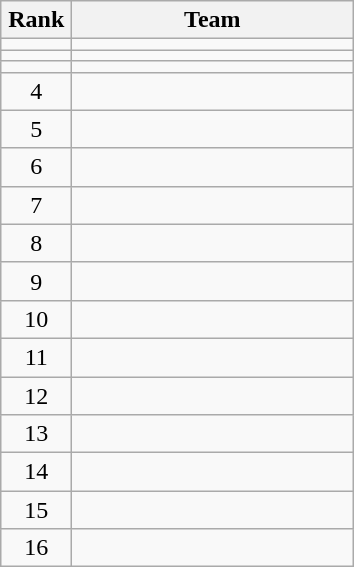<table class="wikitable" style="text-align: center;">
<tr>
<th width=40>Rank</th>
<th width=180>Team</th>
</tr>
<tr>
<td></td>
<td align=left></td>
</tr>
<tr>
<td></td>
<td align=left></td>
</tr>
<tr>
<td></td>
<td align=left></td>
</tr>
<tr>
<td>4</td>
<td align=left></td>
</tr>
<tr>
<td>5</td>
<td align=left></td>
</tr>
<tr>
<td>6</td>
<td align=left></td>
</tr>
<tr>
<td>7</td>
<td align=left></td>
</tr>
<tr>
<td>8</td>
<td align=left></td>
</tr>
<tr>
<td>9</td>
<td align=left></td>
</tr>
<tr>
<td>10</td>
<td align=left></td>
</tr>
<tr>
<td>11</td>
<td align=left></td>
</tr>
<tr>
<td>12</td>
<td align=left></td>
</tr>
<tr>
<td>13</td>
<td align=left></td>
</tr>
<tr>
<td>14</td>
<td align=left></td>
</tr>
<tr>
<td>15</td>
<td align=left></td>
</tr>
<tr>
<td>16</td>
<td align=left></td>
</tr>
</table>
